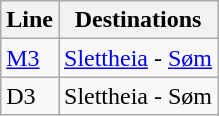<table class="wikitable">
<tr>
<th>Line</th>
<th>Destinations</th>
</tr>
<tr>
<td><a href='#'>M3</a></td>
<td><a href='#'>Slettheia</a> - <a href='#'>Søm</a></td>
</tr>
<tr>
<td>D3</td>
<td>Slettheia - Søm</td>
</tr>
</table>
